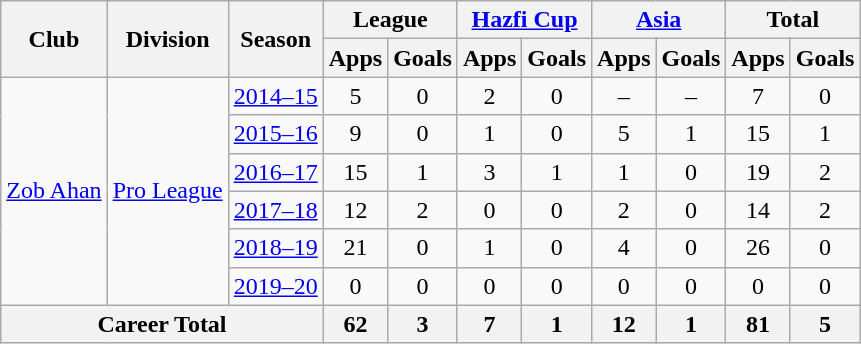<table class="wikitable" style="text-align: center;">
<tr>
<th rowspan="2">Club</th>
<th rowspan="2">Division</th>
<th rowspan="2">Season</th>
<th colspan="2">League</th>
<th colspan="2"><a href='#'>Hazfi Cup</a></th>
<th colspan="2"><a href='#'>Asia</a></th>
<th colspan="2">Total</th>
</tr>
<tr>
<th>Apps</th>
<th>Goals</th>
<th>Apps</th>
<th>Goals</th>
<th>Apps</th>
<th>Goals</th>
<th>Apps</th>
<th>Goals</th>
</tr>
<tr>
<td rowspan="6"><a href='#'>Zob Ahan</a></td>
<td rowspan="6"><a href='#'>Pro League</a></td>
<td><a href='#'>2014–15</a></td>
<td>5</td>
<td>0</td>
<td>2</td>
<td>0</td>
<td>–</td>
<td>–</td>
<td>7</td>
<td>0</td>
</tr>
<tr>
<td><a href='#'>2015–16</a></td>
<td>9</td>
<td>0</td>
<td>1</td>
<td>0</td>
<td>5</td>
<td>1</td>
<td>15</td>
<td>1</td>
</tr>
<tr>
<td><a href='#'>2016–17</a></td>
<td>15</td>
<td>1</td>
<td>3</td>
<td>1</td>
<td>1</td>
<td>0</td>
<td>19</td>
<td>2</td>
</tr>
<tr>
<td><a href='#'>2017–18</a></td>
<td>12</td>
<td>2</td>
<td>0</td>
<td>0</td>
<td>2</td>
<td>0</td>
<td>14</td>
<td>2</td>
</tr>
<tr>
<td><a href='#'>2018–19</a></td>
<td>21</td>
<td>0</td>
<td>1</td>
<td>0</td>
<td>4</td>
<td>0</td>
<td>26</td>
<td>0</td>
</tr>
<tr>
<td><a href='#'>2019–20</a></td>
<td>0</td>
<td>0</td>
<td>0</td>
<td>0</td>
<td>0</td>
<td>0</td>
<td>0</td>
<td>0</td>
</tr>
<tr>
<th colspan=3>Career Total</th>
<th>62</th>
<th>3</th>
<th>7</th>
<th>1</th>
<th>12</th>
<th>1</th>
<th>81</th>
<th>5</th>
</tr>
</table>
